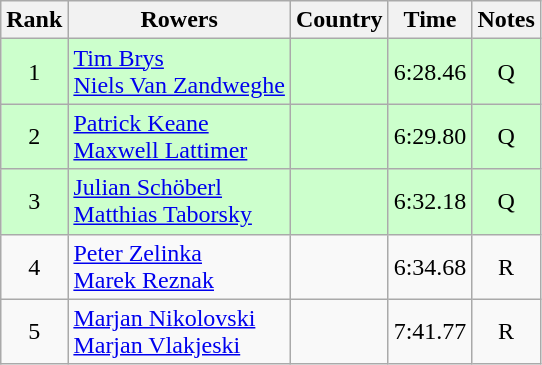<table class="wikitable" style="text-align:center">
<tr>
<th>Rank</th>
<th>Rowers</th>
<th>Country</th>
<th>Time</th>
<th>Notes</th>
</tr>
<tr bgcolor=ccffcc>
<td>1</td>
<td align="left"><a href='#'>Tim Brys</a><br><a href='#'>Niels Van Zandweghe</a></td>
<td align="left"></td>
<td>6:28.46</td>
<td>Q</td>
</tr>
<tr bgcolor=ccffcc>
<td>2</td>
<td align="left"><a href='#'>Patrick Keane</a><br><a href='#'>Maxwell Lattimer</a></td>
<td align="left"></td>
<td>6:29.80</td>
<td>Q</td>
</tr>
<tr bgcolor=ccffcc>
<td>3</td>
<td align="left"><a href='#'>Julian Schöberl</a><br><a href='#'>Matthias Taborsky</a></td>
<td align="left"></td>
<td>6:32.18</td>
<td>Q</td>
</tr>
<tr>
<td>4</td>
<td align="left"><a href='#'>Peter Zelinka</a><br><a href='#'>Marek Reznak</a></td>
<td align="left"></td>
<td>6:34.68</td>
<td>R</td>
</tr>
<tr>
<td>5</td>
<td align="left"><a href='#'>Marjan Nikolovski</a><br><a href='#'>Marjan Vlakjeski</a></td>
<td align="left"></td>
<td>7:41.77</td>
<td>R</td>
</tr>
</table>
